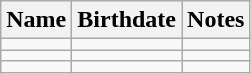<table class="wikitable">
<tr>
<th>Name</th>
<th>Birthdate</th>
<th>Notes</th>
</tr>
<tr>
<td></td>
<td></td>
<td></td>
</tr>
<tr>
<td></td>
<td></td>
<td></td>
</tr>
<tr>
<td></td>
<td></td>
<td></td>
</tr>
</table>
